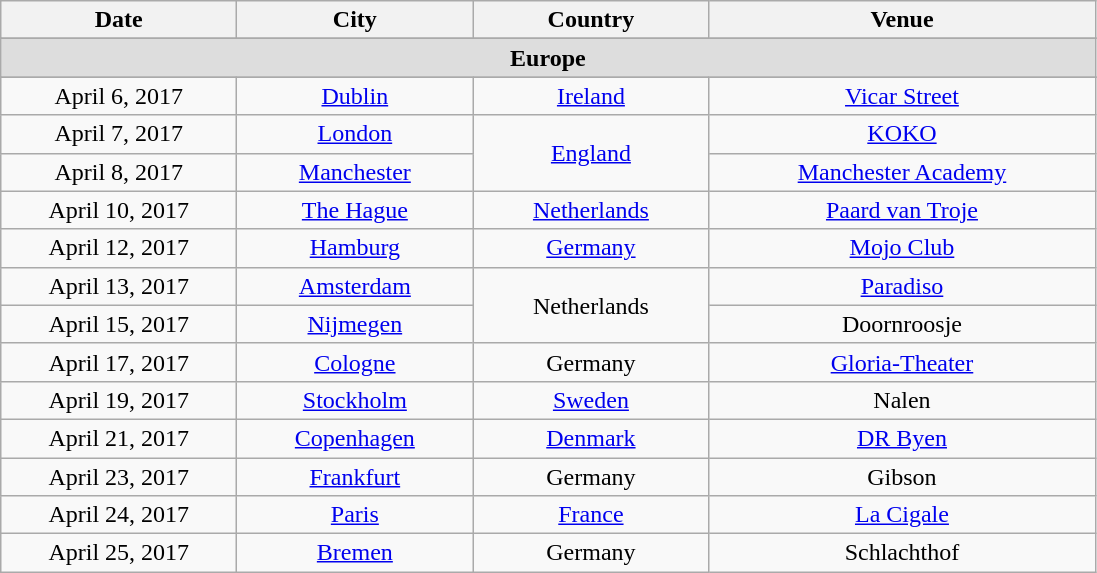<table class="wikitable" style="text-align:center;">
<tr>
<th width="150">Date</th>
<th width="150">City</th>
<th width="150">Country</th>
<th width="250">Venue</th>
</tr>
<tr>
</tr>
<tr bgcolor="#DDDDDD">
<td colspan="4"><strong>Europe</strong></td>
</tr>
<tr bgcolor="#CCCCCC">
</tr>
<tr>
<td>April 6, 2017</td>
<td><a href='#'>Dublin</a></td>
<td><a href='#'>Ireland</a></td>
<td><a href='#'>Vicar Street</a></td>
</tr>
<tr>
<td>April 7, 2017</td>
<td><a href='#'>London</a></td>
<td rowspan="2"><a href='#'>England</a></td>
<td><a href='#'>KOKO</a></td>
</tr>
<tr>
<td>April 8, 2017</td>
<td><a href='#'>Manchester</a></td>
<td><a href='#'>Manchester Academy</a></td>
</tr>
<tr>
<td>April 10, 2017</td>
<td><a href='#'>The Hague</a></td>
<td><a href='#'>Netherlands</a></td>
<td><a href='#'>Paard van Troje</a></td>
</tr>
<tr>
<td>April 12, 2017</td>
<td><a href='#'>Hamburg</a></td>
<td><a href='#'>Germany</a></td>
<td><a href='#'>Mojo Club</a></td>
</tr>
<tr>
<td>April 13, 2017</td>
<td><a href='#'>Amsterdam</a></td>
<td rowspan="2">Netherlands</td>
<td><a href='#'>Paradiso</a></td>
</tr>
<tr>
<td>April 15, 2017</td>
<td><a href='#'>Nijmegen</a></td>
<td>Doornroosje</td>
</tr>
<tr>
<td>April 17, 2017</td>
<td><a href='#'>Cologne</a></td>
<td>Germany</td>
<td><a href='#'>Gloria-Theater</a></td>
</tr>
<tr>
<td>April 19, 2017</td>
<td><a href='#'>Stockholm</a></td>
<td><a href='#'>Sweden</a></td>
<td>Nalen</td>
</tr>
<tr>
<td>April 21, 2017</td>
<td><a href='#'>Copenhagen</a></td>
<td><a href='#'>Denmark</a></td>
<td><a href='#'>DR Byen</a></td>
</tr>
<tr>
<td>April 23, 2017</td>
<td><a href='#'>Frankfurt</a></td>
<td>Germany</td>
<td>Gibson</td>
</tr>
<tr>
<td>April 24, 2017</td>
<td><a href='#'>Paris</a></td>
<td><a href='#'>France</a></td>
<td><a href='#'>La Cigale</a></td>
</tr>
<tr>
<td>April 25, 2017</td>
<td><a href='#'>Bremen</a></td>
<td>Germany</td>
<td>Schlachthof</td>
</tr>
</table>
